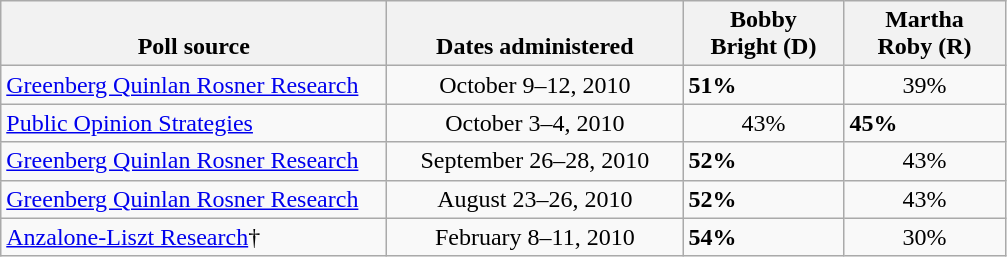<table class="wikitable">
<tr valign=bottom>
<th style="width:250px;">Poll source</th>
<th style="width:190px;">Dates administered</th>
<th style="width:100px;">Bobby<br>Bright (D)</th>
<th style="width:100px;">Martha<br>Roby (R)</th>
</tr>
<tr>
<td><a href='#'>Greenberg Quinlan Rosner Research</a></td>
<td align=center>October 9–12, 2010</td>
<td><strong>51%</strong></td>
<td align=center>39%</td>
</tr>
<tr>
<td><a href='#'>Public Opinion Strategies</a></td>
<td align=center>October 3–4, 2010</td>
<td align=center>43%</td>
<td><strong>45%</strong></td>
</tr>
<tr>
<td><a href='#'>Greenberg Quinlan Rosner Research</a></td>
<td align=center>September 26–28, 2010</td>
<td><strong>52%</strong></td>
<td align=center>43%</td>
</tr>
<tr>
<td><a href='#'>Greenberg Quinlan Rosner Research</a></td>
<td align=center>August 23–26, 2010</td>
<td><strong>52%</strong></td>
<td align=center>43%</td>
</tr>
<tr>
<td><a href='#'>Anzalone-Liszt Research</a>†</td>
<td align=center>February 8–11, 2010</td>
<td><strong>54%</strong></td>
<td align=center>30%</td>
</tr>
</table>
